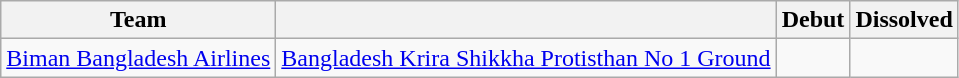<table class="wikitable">
<tr>
<th>Team</th>
<th></th>
<th>Debut</th>
<th>Dissolved</th>
</tr>
<tr>
<td><a href='#'>Biman Bangladesh Airlines</a></td>
<td><a href='#'>Bangladesh Krira Shikkha Protisthan No 1 Ground</a></td>
<td text-align:center;></td>
<td text-align:center;></td>
</tr>
</table>
